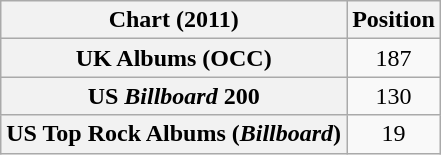<table class="wikitable sortable plainrowheaders" style="text-align:center">
<tr>
<th scope="col">Chart (2011)</th>
<th scope="col">Position</th>
</tr>
<tr>
<th scope="row">UK Albums (OCC)</th>
<td>187</td>
</tr>
<tr>
<th scope="row">US <em>Billboard</em> 200</th>
<td>130</td>
</tr>
<tr>
<th scope="row">US Top Rock Albums (<em>Billboard</em>)</th>
<td>19</td>
</tr>
</table>
